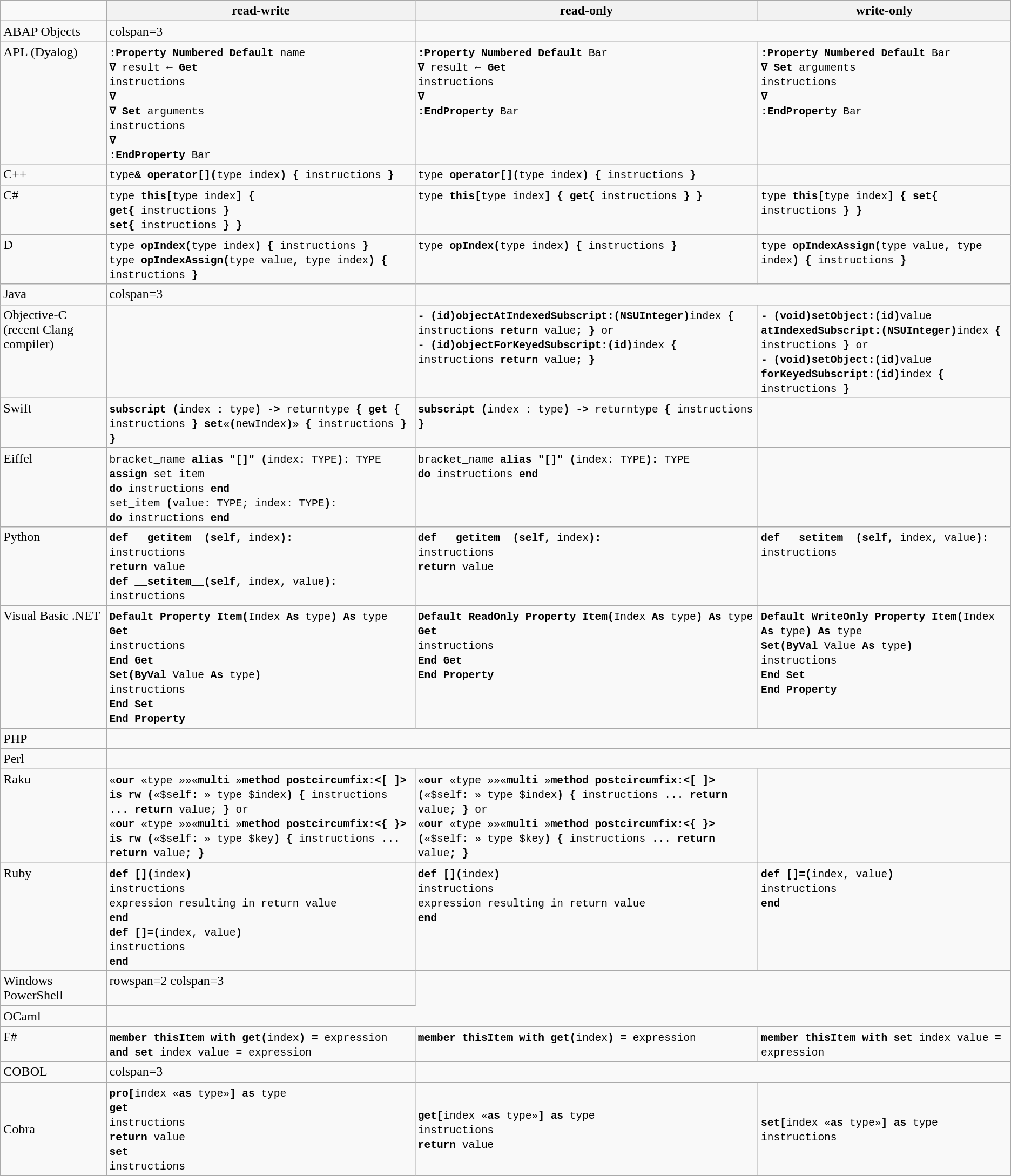<table class="wikitable">
<tr>
<td></td>
<th>read-write</th>
<th>read-only</th>
<th>write-only</th>
</tr>
<tr valign="top">
<td>ABAP Objects</td>
<td>colspan=3 </td>
</tr>
<tr valign="top">
<td>APL (Dyalog)</td>
<td><code><strong>:Property Numbered Default</strong> name</code><br><code><strong>∇</strong> result <strong>← Get</strong></code><br><code>instructions</code><br><code><strong>∇</strong></code><br><code><strong>∇ Set</strong> arguments</code><br><code>instructions</code><br><code><strong>∇</strong></code><br><code><strong>:EndProperty</strong> Bar</code></td>
<td><code><strong>:Property Numbered Default</strong> Bar</code><br><code><strong>∇</strong> result <strong>← Get</strong></code><br><code>instructions</code><br><code><strong>∇</strong></code><br><code><strong>:EndProperty</strong> Bar</code></td>
<td><code><strong>:Property Numbered Default</strong> Bar</code><br><code><strong>∇ Set</strong> arguments</code><br><code>instructions</code><br><code><strong>∇</strong></code><br><code><strong>:EndProperty</strong> Bar</code></td>
</tr>
<tr valign="top">
<td>C++</td>
<td><code>type<strong>& operator[](</strong>type index<strong>) { </strong>instructions<strong> }</strong></code></td>
<td><code>type <strong>operator[](</strong>type index<strong>) { </strong>instructions<strong> }</strong></code></td>
<td></td>
</tr>
<tr valign="top">
<td>C#</td>
<td><code>type <strong>this[</strong>type index<strong>] { <br> get{ </strong>instructions<strong> } <br> set{ </strong>instructions<strong> } }</strong></code></td>
<td><code>type <strong>this[</strong>type index<strong>] { get{ </strong>instructions<strong> } }</strong></code></td>
<td><code>type <strong>this[</strong>type index<strong>] { set{ </strong>instructions<strong> } }</strong></code></td>
</tr>
<tr valign="top">
<td>D</td>
<td><code>type <strong>opIndex(</strong>type index<strong>) { </strong>instructions<strong> }</strong> <br> type <strong>opIndexAssign(</strong>type value<strong>, </strong>type index<strong>) { </strong>instructions<strong> }</strong></code></td>
<td><code>type <strong>opIndex(</strong>type index<strong>) { </strong>instructions<strong> }</strong></code></td>
<td><code>type <strong>opIndexAssign(</strong>type value<strong>, </strong>type index<strong>) { </strong>instructions<strong> }</strong></code></td>
</tr>
<tr valign="top">
<td>Java</td>
<td>colspan=3 </td>
</tr>
<tr valign="top">
<td>Objective-C (recent Clang compiler)</td>
<td></td>
<td><code><strong>- (id)objectAtIndexedSubscript:(NSUInteger)</strong>index<strong> { </strong>instructions<strong> return </strong>value<strong>; }</strong> or<br><strong>- (id)objectForKeyedSubscript:(id)</strong>index<strong> { </strong>instructions<strong> return </strong>value<strong>; }</strong></code></td>
<td><code><strong>- (void)setObject:(id)</strong>value<strong> atIndexedSubscript:(NSUInteger)</strong>index<strong> { </strong>instructions<strong> }</strong> or<br><strong>- (void)setObject:(id)</strong>value<strong> forKeyedSubscript:(id)</strong>index<strong> { </strong>instructions<strong> }</strong></code></td>
</tr>
<tr valign="top">
<td>Swift</td>
<td><code><strong>subscript (</strong>index<strong> : </strong>type<strong>) -> </strong>returntype<strong> { get { </strong>instructions<strong> } set</strong>«<strong>(</strong>newIndex<strong>)</strong>»<strong> { </strong>instructions<strong> } }</strong></code></td>
<td><code><strong>subscript (</strong>index<strong> : </strong>type<strong>) -> </strong>returntype<strong> { </strong>instructions<strong> }</strong></code></td>
<td></td>
</tr>
<tr valign="top">
<td>Eiffel</td>
<td><code>bracket_name <strong>alias "[]" (</strong>index: TYPE<strong>):</strong> TYPE <strong>assign</strong> set_item <br><strong>do</strong> instructions <strong>end</strong> <br> set_item <strong>(</strong>value: TYPE; index: TYPE<strong>):</strong> <br><strong>do</strong> instructions <strong>end</strong></code></td>
<td><code>bracket_name <strong>alias "[]" (</strong>index: TYPE<strong>):</strong> TYPE <br><strong>do</strong> instructions <strong>end</strong></code></td>
<td></td>
</tr>
<tr valign="top">
<td>Python</td>
<td><code><strong>def __getitem__(self, </strong>index<strong>): <br> </strong> instructions <br>  <strong>return</strong> value <br> <strong>def __setitem__(self, </strong>index<strong>, </strong>value<strong>):</strong> <br>  instructions</code></td>
<td><code><strong>def __getitem__(self, </strong>index<strong>): <br> </strong> instructions <br>  <strong>return</strong> value</code></td>
<td><code><strong>def __setitem__(self, </strong>index<strong>, </strong>value<strong>):</strong> <br>  instructions</code></td>
</tr>
<tr valign="top">
<td>Visual Basic .NET</td>
<td><code><strong>Default Property Item(</strong>Index<strong> As </strong>type<strong>) As </strong>type<strong> <br> Get <br> </strong>instructions<strong> <br> End Get <br> Set(ByVal </strong>Value<strong> As </strong>type<strong>) <br> </strong>instructions<strong> <br> End Set <br> End Property</strong></code></td>
<td><code><strong>Default ReadOnly Property Item(</strong>Index<strong> As </strong>type<strong>) As </strong>type<strong> <br> Get <br> </strong>instructions<strong> <br> End Get <br> End Property</strong></code></td>
<td><code><strong>Default WriteOnly Property Item(</strong>Index<strong> As </strong>type<strong>) As </strong>type<strong> <br> Set(ByVal </strong>Value<strong> As </strong>type<strong>) <br> </strong>instructions<strong> <br> End Set <br> End Property</strong></code></td>
</tr>
<tr valign="top">
<td>PHP</td>
<td colspan=3></td>
</tr>
<tr valign="top">
<td>Perl</td>
<td colspan=3></td>
</tr>
<tr valign="top">
<td>Raku</td>
<td><code>«<strong>our</strong> «type »»«<strong>multi</strong> »<strong>method postcircumfix:<[ ]> is rw (</strong>«$self<strong>:</strong> » type $index<strong>) {</strong> instructions ... <strong>return </strong>value<strong>;</strong> <strong>}</strong> or<br> «<strong>our</strong> «type »»«<strong>multi</strong> »<strong>method postcircumfix:<{ }> is rw  (</strong>«$self<strong>:</strong> » type $key<strong>) {</strong> instructions ... <strong>return </strong>value<strong>;</strong> <strong>}</strong></code></td>
<td><code>«<strong>our</strong> «type »»«<strong>multi</strong> »<strong>method postcircumfix:<[ ]>(</strong>«$self<strong>:</strong> » type $index<strong>) {</strong> instructions ... <strong>return </strong>value<strong>;</strong> <strong>}</strong> or<br> «<strong>our</strong> «type »»«<strong>multi</strong> »<strong>method postcircumfix:<{ }> (</strong>«$self<strong>:</strong> » type $key<strong>) {</strong> instructions ... <strong>return </strong>value<strong>;</strong> <strong>}</strong></code></td>
<td></td>
</tr>
<tr valign="top">
<td>Ruby</td>
<td><code><strong>def [](</strong>index<strong>)</strong> <br> instructions <br> expression resulting in return value <br> <strong>end</strong> <br> <strong>def []=(</strong>index, value<strong>)</strong> <br> instructions <br> <strong>end</strong></code></td>
<td><code><strong>def [](</strong>index<strong>)</strong> <br> instructions <br> expression resulting in return value <br> <strong>end</strong></code></td>
<td><code><strong>def []=(</strong>index, value<strong>)</strong> <br> instructions <br> <strong>end</strong></code></td>
</tr>
<tr valign="top">
<td>Windows PowerShell</td>
<td>rowspan=2 colspan=3 </td>
</tr>
<tr valign="top">
<td>OCaml</td>
</tr>
<tr valign="top">
<td>F#</td>
<td><code><strong>member thisItem with get(</strong>index<strong>) =</strong> expression <strong>and set </strong>index value <strong>=</strong> expression</code></td>
<td><code><strong>member thisItem with get(</strong>index<strong>) =</strong> expression</code></td>
<td><code><strong>member thisItem with set </strong>index value <strong>=</strong> expression</code></td>
</tr>
<tr valign="top">
<td>COBOL</td>
<td>colspan=3 </td>
</tr>
<tr>
<td>Cobra</td>
<td><code><strong>pro[</strong>index «<strong>as</strong> type»<strong>] as</strong> type<br> <strong>get</strong><br> instructions<br> <strong>return</strong> value<br> <strong>set</strong><br> instructions</code></td>
<td><code><strong>get[</strong>index «<strong>as</strong> type»<strong>] as</strong> type<br> instructions<br> <strong>return</strong> value</code></td>
<td><code><strong>set[</strong>index «<strong>as</strong> type»<strong>] as</strong> type<br> instructions</code></td>
</tr>
</table>
